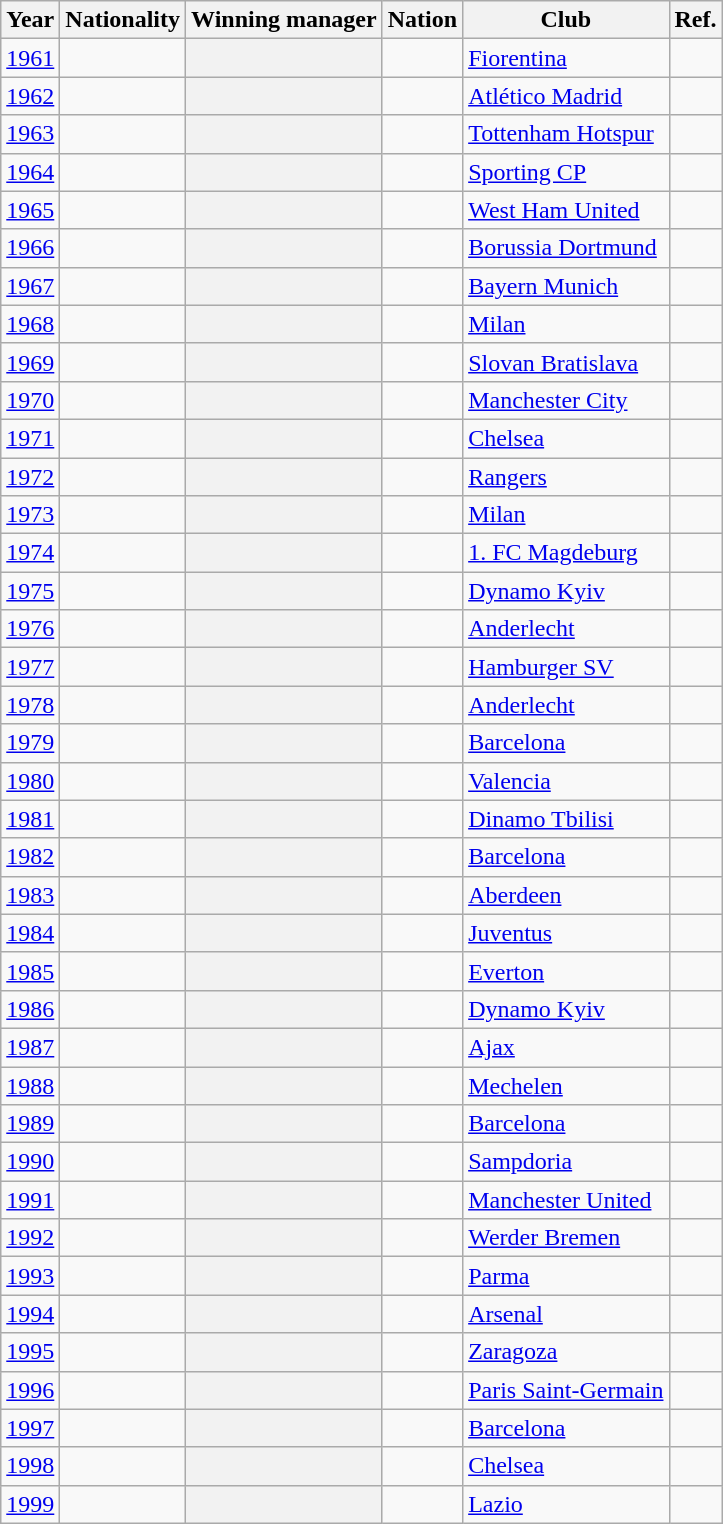<table class="sortable wikitable plainrowheaders">
<tr>
<th scope=col>Year</th>
<th scope=col>Nationality</th>
<th scope=col>Winning manager</th>
<th scope=col>Nation</th>
<th scope=col>Club</th>
<th scope=col class="unsortable">Ref.</th>
</tr>
<tr>
<td align=center><a href='#'>1961</a></td>
<td></td>
<th scope=row></th>
<td></td>
<td><a href='#'>Fiorentina</a></td>
<td align=center></td>
</tr>
<tr>
<td align=center><a href='#'>1962</a></td>
<td></td>
<th scope=row></th>
<td></td>
<td><a href='#'>Atlético Madrid</a></td>
<td align=center></td>
</tr>
<tr>
<td align=center><a href='#'>1963</a></td>
<td></td>
<th scope=row></th>
<td></td>
<td><a href='#'>Tottenham Hotspur</a></td>
<td align=center></td>
</tr>
<tr>
<td align=center><a href='#'>1964</a></td>
<td></td>
<th scope=row></th>
<td></td>
<td><a href='#'>Sporting CP</a></td>
<td align=center></td>
</tr>
<tr>
<td align=center><a href='#'>1965</a></td>
<td></td>
<th scope=row></th>
<td></td>
<td><a href='#'>West Ham United</a></td>
<td align=center></td>
</tr>
<tr>
<td align=center><a href='#'>1966</a></td>
<td></td>
<th scope=row></th>
<td></td>
<td><a href='#'>Borussia Dortmund</a></td>
<td align=center></td>
</tr>
<tr>
<td align=center><a href='#'>1967</a></td>
<td></td>
<th scope=row></th>
<td></td>
<td><a href='#'>Bayern Munich</a></td>
<td align=center></td>
</tr>
<tr>
<td align=center><a href='#'>1968</a></td>
<td></td>
<th scope=row></th>
<td></td>
<td><a href='#'>Milan</a></td>
<td align=center></td>
</tr>
<tr>
<td align=center><a href='#'>1969</a></td>
<td></td>
<th scope=row></th>
<td></td>
<td><a href='#'>Slovan Bratislava</a></td>
<td align=center></td>
</tr>
<tr>
<td align=center><a href='#'>1970</a></td>
<td></td>
<th scope=row></th>
<td></td>
<td><a href='#'>Manchester City</a></td>
<td align=center></td>
</tr>
<tr>
<td align=center><a href='#'>1971</a></td>
<td></td>
<th scope=row></th>
<td></td>
<td><a href='#'>Chelsea</a></td>
<td align=center></td>
</tr>
<tr>
<td align=center><a href='#'>1972</a></td>
<td></td>
<th scope=row></th>
<td></td>
<td><a href='#'>Rangers</a></td>
<td align=center></td>
</tr>
<tr>
<td align=center><a href='#'>1973</a></td>
<td></td>
<th scope=row></th>
<td></td>
<td><a href='#'>Milan</a></td>
<td align=center></td>
</tr>
<tr>
<td align=center><a href='#'>1974</a></td>
<td></td>
<th scope=row></th>
<td></td>
<td><a href='#'>1. FC Magdeburg</a></td>
<td align=center></td>
</tr>
<tr>
<td align=center><a href='#'>1975</a></td>
<td></td>
<th scope=row></th>
<td></td>
<td><a href='#'>Dynamo Kyiv</a></td>
<td align=center></td>
</tr>
<tr>
<td align=center><a href='#'>1976</a></td>
<td></td>
<th scope=row></th>
<td></td>
<td><a href='#'>Anderlecht</a></td>
<td align=center></td>
</tr>
<tr>
<td align=center><a href='#'>1977</a></td>
<td></td>
<th scope=row></th>
<td></td>
<td><a href='#'>Hamburger SV</a></td>
<td align=center></td>
</tr>
<tr>
<td align=center><a href='#'>1978</a></td>
<td></td>
<th scope=row></th>
<td></td>
<td><a href='#'>Anderlecht</a></td>
<td align=center></td>
</tr>
<tr>
<td align=center><a href='#'>1979</a></td>
<td></td>
<th scope=row></th>
<td></td>
<td><a href='#'>Barcelona</a></td>
<td align=center></td>
</tr>
<tr>
<td align=center><a href='#'>1980</a></td>
<td></td>
<th scope=row></th>
<td></td>
<td><a href='#'>Valencia</a></td>
<td align=center></td>
</tr>
<tr>
<td align=center><a href='#'>1981</a></td>
<td></td>
<th scope=row></th>
<td></td>
<td><a href='#'>Dinamo Tbilisi</a></td>
<td align=center></td>
</tr>
<tr>
<td align=center><a href='#'>1982</a></td>
<td></td>
<th scope=row></th>
<td></td>
<td><a href='#'>Barcelona</a></td>
<td align=center></td>
</tr>
<tr>
<td align=center><a href='#'>1983</a></td>
<td></td>
<th scope=row></th>
<td></td>
<td><a href='#'>Aberdeen</a></td>
<td align=center></td>
</tr>
<tr>
<td align=center><a href='#'>1984</a></td>
<td></td>
<th scope=row></th>
<td></td>
<td><a href='#'>Juventus</a></td>
<td align=center></td>
</tr>
<tr>
<td align=center><a href='#'>1985</a></td>
<td></td>
<th scope=row></th>
<td></td>
<td><a href='#'>Everton</a></td>
<td align=center></td>
</tr>
<tr>
<td align=center><a href='#'>1986</a></td>
<td></td>
<th scope=row></th>
<td></td>
<td><a href='#'>Dynamo Kyiv</a></td>
<td align=center></td>
</tr>
<tr>
<td align=center><a href='#'>1987</a></td>
<td></td>
<th scope=row></th>
<td></td>
<td><a href='#'>Ajax</a></td>
<td align=center></td>
</tr>
<tr>
<td align=center><a href='#'>1988</a></td>
<td></td>
<th scope=row></th>
<td></td>
<td><a href='#'>Mechelen</a></td>
<td align=center></td>
</tr>
<tr>
<td align=center><a href='#'>1989</a></td>
<td></td>
<th scope=row></th>
<td></td>
<td><a href='#'>Barcelona</a></td>
<td align=center></td>
</tr>
<tr>
<td align=center><a href='#'>1990</a></td>
<td></td>
<th scope=row></th>
<td></td>
<td><a href='#'>Sampdoria</a></td>
<td align=center></td>
</tr>
<tr>
<td align=center><a href='#'>1991</a></td>
<td></td>
<th scope=row></th>
<td></td>
<td><a href='#'>Manchester United</a></td>
<td align=center></td>
</tr>
<tr>
<td align=center><a href='#'>1992</a></td>
<td></td>
<th scope=row></th>
<td></td>
<td><a href='#'>Werder Bremen</a></td>
<td align=center></td>
</tr>
<tr>
<td align=center><a href='#'>1993</a></td>
<td></td>
<th scope=row></th>
<td></td>
<td><a href='#'>Parma</a></td>
<td align=center></td>
</tr>
<tr>
<td align=center><a href='#'>1994</a></td>
<td></td>
<th scope=row></th>
<td></td>
<td><a href='#'>Arsenal</a></td>
<td align=center></td>
</tr>
<tr>
<td align=center><a href='#'>1995</a></td>
<td></td>
<th scope=row></th>
<td></td>
<td><a href='#'>Zaragoza</a></td>
<td align=center></td>
</tr>
<tr>
<td align=center><a href='#'>1996</a></td>
<td></td>
<th scope=row></th>
<td></td>
<td><a href='#'>Paris Saint-Germain</a></td>
<td align=center></td>
</tr>
<tr>
<td align=center><a href='#'>1997</a></td>
<td></td>
<th scope=row></th>
<td></td>
<td><a href='#'>Barcelona</a></td>
<td align=center></td>
</tr>
<tr>
<td align=center><a href='#'>1998</a></td>
<td></td>
<th scope=row></th>
<td></td>
<td><a href='#'>Chelsea</a></td>
<td align=center></td>
</tr>
<tr>
<td align=center><a href='#'>1999</a></td>
<td></td>
<th scope=row></th>
<td></td>
<td><a href='#'>Lazio</a></td>
<td align=center></td>
</tr>
</table>
